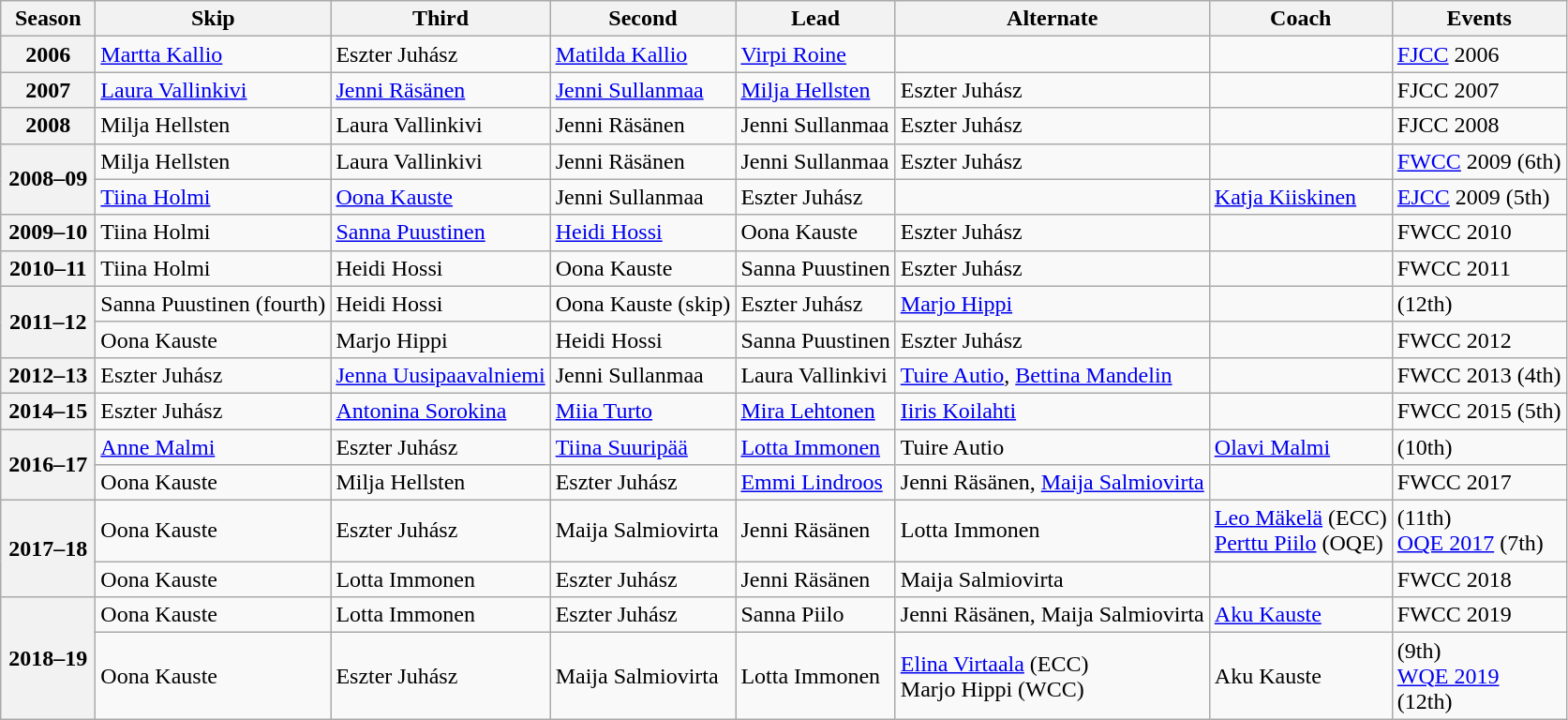<table class="wikitable">
<tr>
<th scope="col" width=60>Season</th>
<th scope="col">Skip</th>
<th scope="col">Third</th>
<th scope="col">Second</th>
<th scope="col">Lead</th>
<th scope="col">Alternate</th>
<th scope="col">Coach</th>
<th scope="col">Events</th>
</tr>
<tr>
<th scope="row">2006</th>
<td><a href='#'>Martta Kallio</a></td>
<td>Eszter Juhász</td>
<td><a href='#'>Matilda Kallio</a></td>
<td><a href='#'>Virpi Roine</a></td>
<td></td>
<td></td>
<td><a href='#'>FJCC</a> 2006 </td>
</tr>
<tr>
<th scope="row">2007</th>
<td><a href='#'>Laura Vallinkivi</a></td>
<td><a href='#'>Jenni Räsänen</a></td>
<td><a href='#'>Jenni Sullanmaa</a></td>
<td><a href='#'>Milja Hellsten</a></td>
<td>Eszter Juhász</td>
<td></td>
<td>FJCC 2007 </td>
</tr>
<tr>
<th scope="row">2008</th>
<td>Milja Hellsten</td>
<td>Laura Vallinkivi</td>
<td>Jenni Räsänen</td>
<td>Jenni Sullanmaa</td>
<td>Eszter Juhász</td>
<td></td>
<td>FJCC 2008 </td>
</tr>
<tr>
<th scope="row" rowspan=2>2008–09</th>
<td>Milja Hellsten</td>
<td>Laura Vallinkivi</td>
<td>Jenni Räsänen</td>
<td>Jenni Sullanmaa</td>
<td>Eszter Juhász</td>
<td></td>
<td><a href='#'>FWCC</a> 2009 (6th)</td>
</tr>
<tr>
<td><a href='#'>Tiina Holmi</a></td>
<td><a href='#'>Oona Kauste</a></td>
<td>Jenni Sullanmaa</td>
<td>Eszter Juhász</td>
<td></td>
<td><a href='#'>Katja Kiiskinen</a></td>
<td><a href='#'>EJCC</a> 2009 (5th)</td>
</tr>
<tr>
<th scope="row">2009–10</th>
<td>Tiina Holmi</td>
<td><a href='#'>Sanna Puustinen</a></td>
<td><a href='#'>Heidi Hossi</a></td>
<td>Oona Kauste</td>
<td>Eszter Juhász</td>
<td></td>
<td>FWCC 2010 </td>
</tr>
<tr>
<th scope="row">2010–11</th>
<td>Tiina Holmi</td>
<td>Heidi Hossi</td>
<td>Oona Kauste</td>
<td>Sanna Puustinen</td>
<td>Eszter Juhász</td>
<td></td>
<td>FWCC 2011 </td>
</tr>
<tr>
<th scope="row" rowspan=2>2011–12</th>
<td>Sanna Puustinen (fourth)</td>
<td>Heidi Hossi</td>
<td>Oona Kauste (skip)</td>
<td>Eszter Juhász</td>
<td><a href='#'>Marjo Hippi</a></td>
<td></td>
<td> (12th)</td>
</tr>
<tr>
<td>Oona Kauste</td>
<td>Marjo Hippi</td>
<td>Heidi Hossi</td>
<td>Sanna Puustinen</td>
<td>Eszter Juhász</td>
<td></td>
<td>FWCC 2012 </td>
</tr>
<tr>
<th scope="row">2012–13</th>
<td>Eszter Juhász</td>
<td><a href='#'>Jenna Uusipaavalniemi</a></td>
<td>Jenni Sullanmaa</td>
<td>Laura Vallinkivi</td>
<td><a href='#'>Tuire Autio</a>, <a href='#'>Bettina Mandelin</a></td>
<td></td>
<td>FWCC 2013 (4th)</td>
</tr>
<tr>
<th scope="row">2014–15</th>
<td>Eszter Juhász</td>
<td><a href='#'>Antonina Sorokina</a></td>
<td><a href='#'>Miia Turto</a></td>
<td><a href='#'>Mira Lehtonen</a></td>
<td><a href='#'>Iiris Koilahti</a></td>
<td></td>
<td>FWCC 2015 (5th)</td>
</tr>
<tr>
<th scope="row" rowspan=2>2016–17</th>
<td><a href='#'>Anne Malmi</a></td>
<td>Eszter Juhász</td>
<td><a href='#'>Tiina Suuripää</a></td>
<td><a href='#'>Lotta Immonen</a></td>
<td>Tuire Autio</td>
<td><a href='#'>Olavi Malmi</a></td>
<td> (10th)</td>
</tr>
<tr>
<td>Oona Kauste</td>
<td>Milja Hellsten</td>
<td>Eszter Juhász</td>
<td><a href='#'>Emmi Lindroos</a></td>
<td>Jenni Räsänen, <a href='#'>Maija Salmiovirta</a></td>
<td></td>
<td>FWCC 2017 </td>
</tr>
<tr>
<th scope="row" rowspan=2>2017–18</th>
<td>Oona Kauste</td>
<td>Eszter Juhász</td>
<td>Maija Salmiovirta</td>
<td>Jenni Räsänen</td>
<td>Lotta Immonen</td>
<td><a href='#'>Leo Mäkelä</a> (ECC)<br><a href='#'>Perttu Piilo</a> (OQE)</td>
<td> (11th)<br><a href='#'>OQE 2017</a> (7th)</td>
</tr>
<tr>
<td>Oona Kauste</td>
<td>Lotta Immonen</td>
<td>Eszter Juhász</td>
<td>Jenni Räsänen</td>
<td>Maija Salmiovirta</td>
<td></td>
<td>FWCC 2018 </td>
</tr>
<tr>
<th scope="row" rowspan=2>2018–19</th>
<td>Oona Kauste</td>
<td>Lotta Immonen</td>
<td>Eszter Juhász</td>
<td>Sanna Piilo</td>
<td>Jenni Räsänen, Maija Salmiovirta</td>
<td><a href='#'>Aku Kauste</a></td>
<td>FWCC 2019 </td>
</tr>
<tr>
<td>Oona Kauste</td>
<td>Eszter Juhász</td>
<td>Maija Salmiovirta</td>
<td>Lotta Immonen</td>
<td><a href='#'>Elina Virtaala</a> (ECC)<br>Marjo Hippi (WCC)</td>
<td>Aku Kauste</td>
<td> (9th)<br><a href='#'>WQE 2019</a> <br> (12th)</td>
</tr>
</table>
